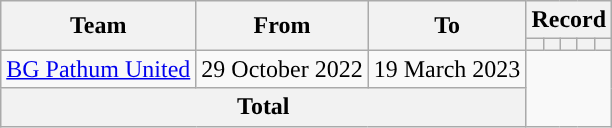<table class="wikitable" style="text-align: center">
<tr>
<th rowspan=2>Team</th>
<th rowspan=2>From</th>
<th rowspan=2>To</th>
<th colspan=5>Record</th>
</tr>
<tr>
<th></th>
<th></th>
<th></th>
<th></th>
<th></th>
</tr>
<tr>
<td align="left"><a href='#'>BG Pathum United</a></td>
<td align="left">29 October 2022</td>
<td align="left">19 March 2023<br></td>
</tr>
<tr>
<th colspan=3>Total<br></th>
</tr>
</table>
